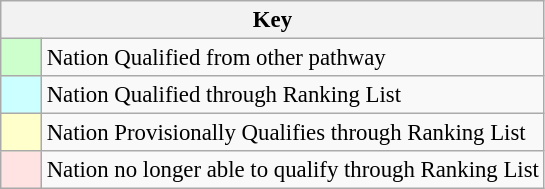<table class="wikitable" style="text-align: center; font-size:95%">
<tr>
<th colspan=2>Key</th>
</tr>
<tr>
<td style="background:#ccffcc; width:20px;"></td>
<td align=left>Nation Qualified from other pathway</td>
</tr>
<tr>
<td style="background:#ccffff; width:20px;"></td>
<td align=left>Nation Qualified through Ranking List</td>
</tr>
<tr>
<td style="background:#ffffcc; width:20px;"></td>
<td align=left>Nation Provisionally Qualifies through Ranking List</td>
</tr>
<tr>
<td style="background:#ffe3e3; width:20px;"></td>
<td align=left>Nation no longer able to qualify through Ranking List</td>
</tr>
</table>
